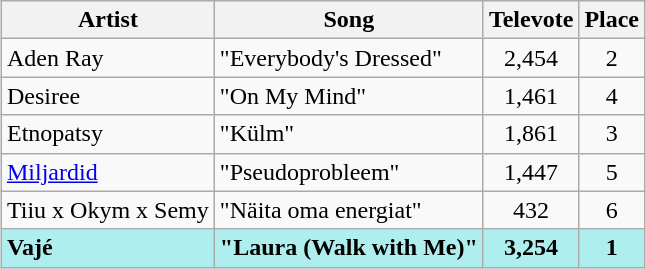<table class="sortable wikitable" style="margin: 1em auto 1em auto; text-align:center;">
<tr>
<th>Artist</th>
<th>Song</th>
<th>Televote</th>
<th>Place</th>
</tr>
<tr>
<td align="left">Aden Ray</td>
<td align="left">"Everybody's Dressed"</td>
<td>2,454</td>
<td>2</td>
</tr>
<tr>
<td align="left">Desiree</td>
<td align="left">"On My Mind"</td>
<td>1,461</td>
<td>4</td>
</tr>
<tr>
<td align="left">Etnopatsy</td>
<td align="left">"Külm"</td>
<td>1,861</td>
<td>3</td>
</tr>
<tr>
<td align="left"><a href='#'>Miljardid</a></td>
<td align="left">"Pseudoprobleem"</td>
<td>1,447</td>
<td>5</td>
</tr>
<tr>
<td align="left">Tiiu x Okym x Semy</td>
<td align="left">"Näita oma energiat"</td>
<td>432</td>
<td>6</td>
</tr>
<tr style="font-weight:bold; background:paleturquoise;">
<td align="left">Vajé</td>
<td align="left">"Laura (Walk with Me)"</td>
<td>3,254</td>
<td>1</td>
</tr>
</table>
